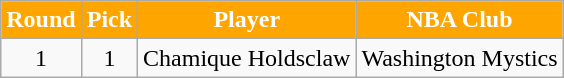<table class="wikitable">
<tr>
<th style="text-align:center; background:orange; color:#fff;">Round</th>
<th style="text-align:center; background:orange; color:#fff;">Pick</th>
<th style="text-align:center; background:orange; color:#fff;">Player</th>
<th style="text-align:center; background:orange; color:#fff;">NBA Club</th>
</tr>
<tr style="text-align:center;" bgcolor="">
<td>1</td>
<td>1</td>
<td>Chamique Holdsclaw</td>
<td>Washington Mystics</td>
</tr>
</table>
